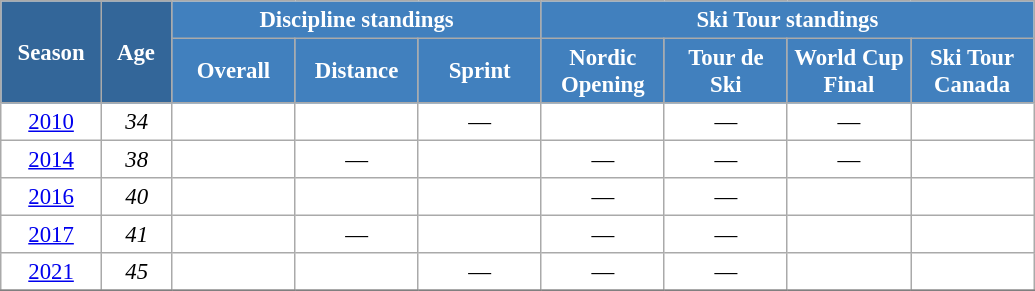<table class="wikitable" style="font-size:95%; text-align:center; border:grey solid 1px; border-collapse:collapse; background:#ffffff;">
<tr>
<th style="background-color:#369; color:white; width:60px;" rowspan="2"> Season </th>
<th style="background-color:#369; color:white; width:40px;" rowspan="2"> Age </th>
<th style="background-color:#4180be; color:white;" colspan="3">Discipline standings</th>
<th style="background-color:#4180be; color:white;" colspan="4">Ski Tour standings</th>
</tr>
<tr>
<th style="background-color:#4180be; color:white; width:75px;">Overall</th>
<th style="background-color:#4180be; color:white; width:75px;">Distance</th>
<th style="background-color:#4180be; color:white; width:75px;">Sprint</th>
<th style="background-color:#4180be; color:white; width:75px;">Nordic<br>Opening</th>
<th style="background-color:#4180be; color:white; width:75px;">Tour de<br>Ski</th>
<th style="background-color:#4180be; color:white; width:75px;">World Cup<br>Final</th>
<th style="background-color:#4180be; color:white; width:75px;">Ski Tour<br>Canada</th>
</tr>
<tr>
<td><a href='#'>2010</a></td>
<td><em>34</em></td>
<td></td>
<td></td>
<td>—</td>
<td></td>
<td>—</td>
<td>—</td>
<td></td>
</tr>
<tr>
<td><a href='#'>2014</a></td>
<td><em>38</em></td>
<td></td>
<td>—</td>
<td></td>
<td>—</td>
<td>—</td>
<td>—</td>
<td></td>
</tr>
<tr>
<td><a href='#'>2016</a></td>
<td><em>40</em></td>
<td></td>
<td></td>
<td></td>
<td>—</td>
<td>—</td>
<td></td>
<td></td>
</tr>
<tr>
<td><a href='#'>2017</a></td>
<td><em>41</em></td>
<td></td>
<td>—</td>
<td></td>
<td>—</td>
<td>—</td>
<td></td>
<td></td>
</tr>
<tr>
<td><a href='#'>2021</a></td>
<td><em>45</em></td>
<td></td>
<td></td>
<td>—</td>
<td>—</td>
<td>—</td>
<td></td>
<td></td>
</tr>
<tr>
</tr>
</table>
